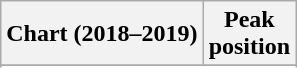<table class="wikitable sortable plainrowheaders" style="text-align:center">
<tr>
<th scope="col">Chart (2018–2019)</th>
<th scope="col">Peak<br>position</th>
</tr>
<tr>
</tr>
<tr>
</tr>
<tr>
</tr>
<tr>
</tr>
<tr>
</tr>
<tr>
</tr>
<tr>
</tr>
<tr>
</tr>
<tr>
</tr>
</table>
